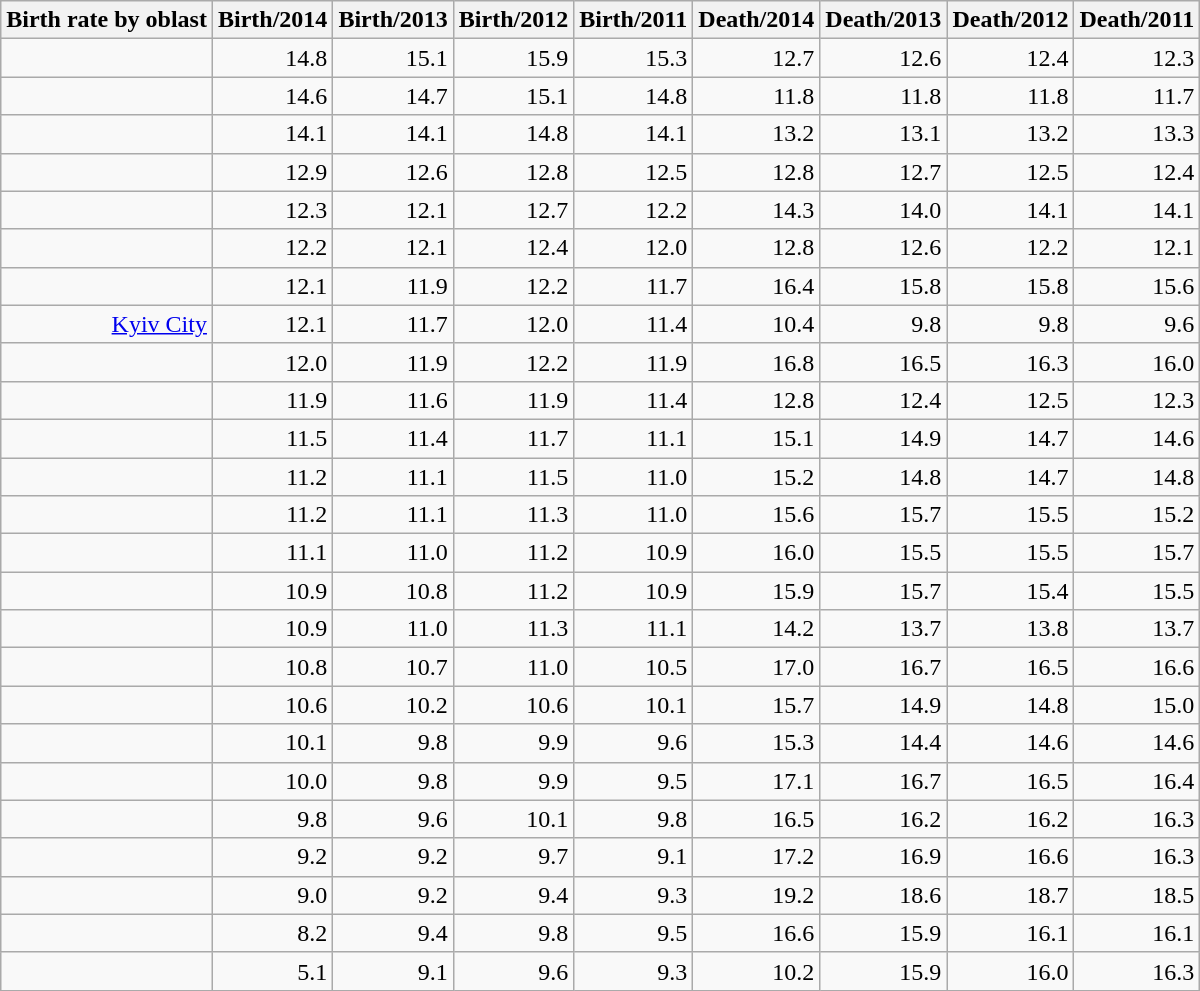<table class="wikitable centre" style="text-align: right;">
<tr>
<th>Birth rate by oblast</th>
<th>Birth/2014</th>
<th>Birth/2013</th>
<th>Birth/2012</th>
<th>Birth/2011</th>
<th>Death/2014</th>
<th>Death/2013</th>
<th>Death/2012</th>
<th>Death/2011</th>
</tr>
<tr>
<td></td>
<td>14.8 </td>
<td>15.1 </td>
<td>15.9 </td>
<td>15.3 </td>
<td>12.7 </td>
<td>12.6 </td>
<td>12.4 </td>
<td>12.3 </td>
</tr>
<tr>
<td></td>
<td>14.6 </td>
<td>14.7 </td>
<td>15.1 </td>
<td>14.8 </td>
<td>11.8 </td>
<td>11.8 </td>
<td>11.8 </td>
<td>11.7 </td>
</tr>
<tr>
<td></td>
<td>14.1 </td>
<td>14.1 </td>
<td>14.8 </td>
<td>14.1 </td>
<td>13.2 </td>
<td>13.1 </td>
<td>13.2 </td>
<td>13.3 </td>
</tr>
<tr>
<td></td>
<td>12.9 </td>
<td>12.6 </td>
<td>12.8 </td>
<td>12.5 </td>
<td>12.8 </td>
<td>12.7 </td>
<td>12.5 </td>
<td>12.4 </td>
</tr>
<tr>
<td></td>
<td>12.3 </td>
<td>12.1 </td>
<td>12.7 </td>
<td>12.2 </td>
<td>14.3 </td>
<td>14.0 </td>
<td>14.1 </td>
<td>14.1 </td>
</tr>
<tr>
<td></td>
<td>12.2 </td>
<td>12.1 </td>
<td>12.4 </td>
<td>12.0 </td>
<td>12.8 </td>
<td>12.6 </td>
<td>12.2 </td>
<td>12.1 </td>
</tr>
<tr>
<td></td>
<td>12.1 </td>
<td>11.9 </td>
<td>12.2 </td>
<td>11.7 </td>
<td>16.4 </td>
<td>15.8 </td>
<td>15.8 </td>
<td>15.6 </td>
</tr>
<tr>
<td> <a href='#'>Kyiv City</a></td>
<td>12.1 </td>
<td>11.7 </td>
<td>12.0 </td>
<td>11.4 </td>
<td>10.4 </td>
<td>9.8 </td>
<td>9.8 </td>
<td>9.6 </td>
</tr>
<tr>
<td></td>
<td>12.0 </td>
<td>11.9 </td>
<td>12.2 </td>
<td>11.9 </td>
<td>16.8 </td>
<td>16.5 </td>
<td>16.3 </td>
<td>16.0 </td>
</tr>
<tr>
<td></td>
<td>11.9 </td>
<td>11.6 </td>
<td>11.9 </td>
<td>11.4 </td>
<td>12.8 </td>
<td>12.4 </td>
<td>12.5 </td>
<td>12.3 </td>
</tr>
<tr>
<td></td>
<td>11.5 </td>
<td>11.4 </td>
<td>11.7 </td>
<td>11.1 </td>
<td>15.1 </td>
<td>14.9 </td>
<td>14.7 </td>
<td>14.6 </td>
</tr>
<tr>
<td></td>
<td>11.2 </td>
<td>11.1 </td>
<td>11.5 </td>
<td>11.0 </td>
<td>15.2 </td>
<td>14.8 </td>
<td>14.7 </td>
<td>14.8 </td>
</tr>
<tr>
<td></td>
<td>11.2 </td>
<td>11.1 </td>
<td>11.3 </td>
<td>11.0 </td>
<td>15.6 </td>
<td>15.7 </td>
<td>15.5 </td>
<td>15.2 </td>
</tr>
<tr>
<td></td>
<td>11.1 </td>
<td>11.0 </td>
<td>11.2 </td>
<td>10.9 </td>
<td>16.0 </td>
<td>15.5 </td>
<td>15.5 </td>
<td>15.7 </td>
</tr>
<tr>
<td></td>
<td>10.9 </td>
<td>10.8 </td>
<td>11.2 </td>
<td>10.9 </td>
<td>15.9 </td>
<td>15.7 </td>
<td>15.4 </td>
<td>15.5 </td>
</tr>
<tr>
<td></td>
<td>10.9 </td>
<td>11.0 </td>
<td>11.3 </td>
<td>11.1 </td>
<td>14.2 </td>
<td>13.7 </td>
<td>13.8 </td>
<td>13.7 </td>
</tr>
<tr>
<td></td>
<td>10.8 </td>
<td>10.7 </td>
<td>11.0 </td>
<td>10.5 </td>
<td>17.0 </td>
<td>16.7 </td>
<td>16.5 </td>
<td>16.6 </td>
</tr>
<tr>
<td></td>
<td>10.6 </td>
<td>10.2 </td>
<td>10.6 </td>
<td>10.1 </td>
<td>15.7 </td>
<td>14.9 </td>
<td>14.8 </td>
<td>15.0 </td>
</tr>
<tr>
<td></td>
<td>10.1 </td>
<td>9.8 </td>
<td>9.9 </td>
<td>9.6 </td>
<td>15.3 </td>
<td>14.4 </td>
<td>14.6 </td>
<td>14.6 </td>
</tr>
<tr>
<td></td>
<td>10.0 </td>
<td>9.8 </td>
<td>9.9 </td>
<td>9.5 </td>
<td>17.1 </td>
<td>16.7 </td>
<td>16.5 </td>
<td>16.4 </td>
</tr>
<tr>
<td></td>
<td>9.8 </td>
<td>9.6 </td>
<td>10.1 </td>
<td>9.8 </td>
<td>16.5 </td>
<td>16.2 </td>
<td>16.2 </td>
<td>16.3 </td>
</tr>
<tr>
<td></td>
<td>9.2 </td>
<td>9.2 </td>
<td>9.7 </td>
<td>9.1 </td>
<td>17.2 </td>
<td>16.9 </td>
<td>16.6 </td>
<td>16.3 </td>
</tr>
<tr>
<td></td>
<td>9.0 </td>
<td>9.2 </td>
<td>9.4 </td>
<td>9.3 </td>
<td>19.2 </td>
<td>18.6 </td>
<td>18.7 </td>
<td>18.5 </td>
</tr>
<tr>
<td></td>
<td>8.2 </td>
<td>9.4 </td>
<td>9.8 </td>
<td>9.5 </td>
<td>16.6 </td>
<td>15.9 </td>
<td>16.1 </td>
<td>16.1 </td>
</tr>
<tr>
<td></td>
<td>5.1 </td>
<td>9.1 </td>
<td>9.6 </td>
<td>9.3 </td>
<td>10.2 </td>
<td>15.9 </td>
<td>16.0 </td>
<td>16.3 </td>
</tr>
</table>
